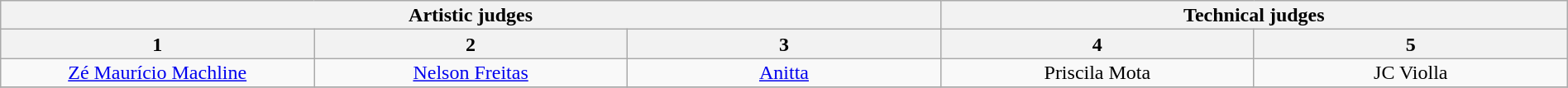<table class="wikitable" style="font-size:100%; line-height:16px; text-align:center" width="100%">
<tr>
<th colspan=3>Artistic judges</th>
<th colspan=2>Technical judges</th>
</tr>
<tr>
<th>1</th>
<th>2</th>
<th>3</th>
<th>4</th>
<th>5</th>
</tr>
<tr>
<td width=150><a href='#'>Zé Maurício Machline</a></td>
<td width=150><a href='#'>Nelson Freitas</a></td>
<td width=150><a href='#'>Anitta</a></td>
<td width=150>Priscila Mota</td>
<td width=150>JC Violla</td>
</tr>
<tr>
</tr>
</table>
